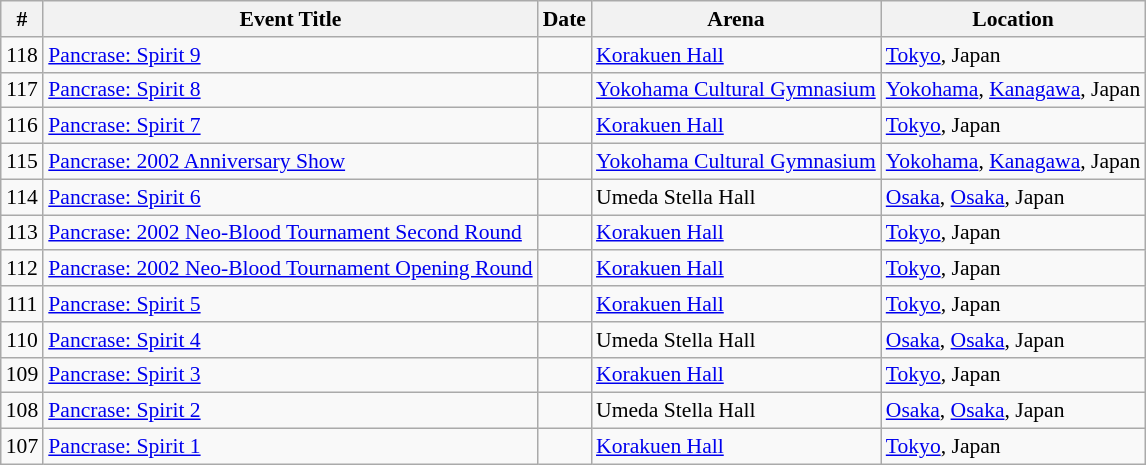<table class="sortable wikitable succession-box" style="font-size:90%;">
<tr>
<th scope="col">#</th>
<th scope="col">Event Title</th>
<th scope="col">Date</th>
<th scope="col">Arena</th>
<th scope="col">Location</th>
</tr>
<tr>
<td align=center>118</td>
<td><a href='#'>Pancrase: Spirit 9</a></td>
<td></td>
<td><a href='#'>Korakuen Hall</a></td>
<td><a href='#'>Tokyo</a>, Japan</td>
</tr>
<tr>
<td align=center>117</td>
<td><a href='#'>Pancrase: Spirit 8</a></td>
<td></td>
<td><a href='#'>Yokohama Cultural Gymnasium</a></td>
<td><a href='#'>Yokohama</a>, <a href='#'>Kanagawa</a>, Japan</td>
</tr>
<tr>
<td align=center>116</td>
<td><a href='#'>Pancrase: Spirit 7</a></td>
<td></td>
<td><a href='#'>Korakuen Hall</a></td>
<td><a href='#'>Tokyo</a>, Japan</td>
</tr>
<tr>
<td align=center>115</td>
<td><a href='#'>Pancrase: 2002 Anniversary Show</a></td>
<td></td>
<td><a href='#'>Yokohama Cultural Gymnasium</a></td>
<td><a href='#'>Yokohama</a>, <a href='#'>Kanagawa</a>, Japan</td>
</tr>
<tr>
<td align=center>114</td>
<td><a href='#'>Pancrase: Spirit 6</a></td>
<td></td>
<td>Umeda Stella Hall</td>
<td><a href='#'>Osaka</a>, <a href='#'>Osaka</a>, Japan</td>
</tr>
<tr>
<td align=center>113</td>
<td><a href='#'>Pancrase: 2002 Neo-Blood Tournament Second Round</a></td>
<td></td>
<td><a href='#'>Korakuen Hall</a></td>
<td><a href='#'>Tokyo</a>, Japan</td>
</tr>
<tr>
<td align=center>112</td>
<td><a href='#'>Pancrase: 2002 Neo-Blood Tournament Opening Round</a></td>
<td></td>
<td><a href='#'>Korakuen Hall</a></td>
<td><a href='#'>Tokyo</a>, Japan</td>
</tr>
<tr>
<td align=center>111</td>
<td><a href='#'>Pancrase: Spirit 5</a></td>
<td></td>
<td><a href='#'>Korakuen Hall</a></td>
<td><a href='#'>Tokyo</a>, Japan</td>
</tr>
<tr>
<td align=center>110</td>
<td><a href='#'>Pancrase: Spirit 4</a></td>
<td></td>
<td>Umeda Stella Hall</td>
<td><a href='#'>Osaka</a>, <a href='#'>Osaka</a>, Japan</td>
</tr>
<tr>
<td align=center>109</td>
<td><a href='#'>Pancrase: Spirit 3</a></td>
<td></td>
<td><a href='#'>Korakuen Hall</a></td>
<td><a href='#'>Tokyo</a>, Japan</td>
</tr>
<tr>
<td align=center>108</td>
<td><a href='#'>Pancrase: Spirit 2</a></td>
<td></td>
<td>Umeda Stella Hall</td>
<td><a href='#'>Osaka</a>, <a href='#'>Osaka</a>, Japan</td>
</tr>
<tr>
<td align=center>107</td>
<td><a href='#'>Pancrase: Spirit 1</a></td>
<td></td>
<td><a href='#'>Korakuen Hall</a></td>
<td><a href='#'>Tokyo</a>, Japan</td>
</tr>
</table>
